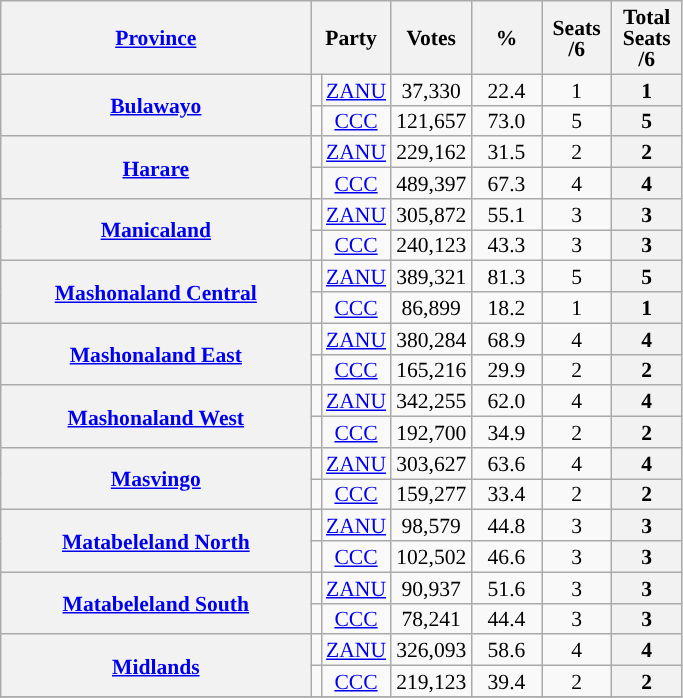<table class="wikitable sortable sort-under" style="text-align:center;font-size:90%;line-height:14px">
<tr style="height:40px;">
<th style="width:200px;"><a href='#'>Province</a></th>
<th style="width:40px;" colspan="2">Party</th>
<th style="width:40px;">Votes</th>
<th style="width:40px;">%</th>
<th style="width:40px;">Seats<br>/6</th>
<th style="width:40px;">Total Seats<br>/6</th>
</tr>
<tr>
<th rowspan="2"><a href='#'>Bulawayo</a></th>
<td style="text-align:center;" style="background:"></td>
<td style="text-align:center;"><a href='#'>ZANU</a></td>
<td>37,330</td>
<td>22.4</td>
<td>1</td>
<th>1</th>
</tr>
<tr>
<td style="background:"></td>
<td><a href='#'>CCC</a></td>
<td>121,657</td>
<td>73.0</td>
<td>5</td>
<th>5</th>
</tr>
<tr>
<th rowspan="2"><a href='#'>Harare</a></th>
<td style="text-align:center;" style="background:"></td>
<td style="text-align:center;"><a href='#'>ZANU</a></td>
<td>229,162</td>
<td>31.5</td>
<td>2</td>
<th>2</th>
</tr>
<tr>
<td style="background:"></td>
<td><a href='#'>CCC</a></td>
<td>489,397</td>
<td>67.3</td>
<td>4</td>
<th>4</th>
</tr>
<tr>
<th rowspan="2"><a href='#'>Manicaland</a></th>
<td style="text-align:center;" style="background:"></td>
<td style="text-align:center;"><a href='#'>ZANU</a></td>
<td>305,872</td>
<td>55.1</td>
<td>3</td>
<th>3</th>
</tr>
<tr>
<td style="background:"></td>
<td><a href='#'>CCC</a></td>
<td>240,123</td>
<td>43.3</td>
<td>3</td>
<th>3</th>
</tr>
<tr>
<th rowspan="2"><a href='#'>Mashonaland Central</a></th>
<td style="text-align:center;" style="background:"></td>
<td style="text-align:center;"><a href='#'>ZANU</a></td>
<td>389,321</td>
<td>81.3</td>
<td>5</td>
<th>5</th>
</tr>
<tr>
<td style="background:"></td>
<td><a href='#'>CCC</a></td>
<td>86,899</td>
<td>18.2</td>
<td>1</td>
<th>1</th>
</tr>
<tr>
<th rowspan="2"><a href='#'>Mashonaland East</a></th>
<td style="text-align:center;" style="background:"></td>
<td style="text-align:center;"><a href='#'>ZANU</a></td>
<td>380,284</td>
<td>68.9</td>
<td>4</td>
<th>4</th>
</tr>
<tr>
<td style="background:"></td>
<td><a href='#'>CCC</a></td>
<td>165,216</td>
<td>29.9</td>
<td>2</td>
<th>2</th>
</tr>
<tr>
<th rowspan="2"><a href='#'>Mashonaland West</a></th>
<td style="text-align:center;" style="background:"></td>
<td style="text-align:center;"><a href='#'>ZANU</a></td>
<td>342,255</td>
<td>62.0</td>
<td>4</td>
<th>4</th>
</tr>
<tr>
<td style="background:"></td>
<td><a href='#'>CCC</a></td>
<td>192,700</td>
<td>34.9</td>
<td>2</td>
<th>2</th>
</tr>
<tr>
<th rowspan="2"><a href='#'>Masvingo</a></th>
<td style="text-align:center;" style="background:"></td>
<td style="text-align:center;"><a href='#'>ZANU</a></td>
<td>303,627</td>
<td>63.6</td>
<td>4</td>
<th>4</th>
</tr>
<tr>
<td style="background:"></td>
<td><a href='#'>CCC</a></td>
<td>159,277</td>
<td>33.4</td>
<td>2</td>
<th>2</th>
</tr>
<tr>
<th rowspan="2"><a href='#'>Matabeleland North</a></th>
<td style="text-align:center;" style="background:"></td>
<td style="text-align:center;"><a href='#'>ZANU</a></td>
<td>98,579</td>
<td>44.8</td>
<td>3</td>
<th>3</th>
</tr>
<tr>
<td style="background:"></td>
<td><a href='#'>CCC</a></td>
<td>102,502</td>
<td>46.6</td>
<td>3</td>
<th>3</th>
</tr>
<tr>
<th rowspan="2"><a href='#'>Matabeleland South</a></th>
<td style="text-align:center;" style="background:"></td>
<td style="text-align:center;"><a href='#'>ZANU</a></td>
<td>90,937</td>
<td>51.6</td>
<td>3</td>
<th>3</th>
</tr>
<tr>
<td style="background:"></td>
<td><a href='#'>CCC</a></td>
<td>78,241</td>
<td>44.4</td>
<td>3</td>
<th>3</th>
</tr>
<tr>
<th rowspan="2"><a href='#'>Midlands</a></th>
<td style="text-align:center;" style="background:"></td>
<td style="text-align:center;"><a href='#'>ZANU</a></td>
<td>326,093</td>
<td>58.6</td>
<td>4</td>
<th>4</th>
</tr>
<tr>
<td style="background:"></td>
<td><a href='#'>CCC</a></td>
<td>219,123</td>
<td>39.4</td>
<td>2</td>
<th>2</th>
</tr>
<tr>
</tr>
</table>
